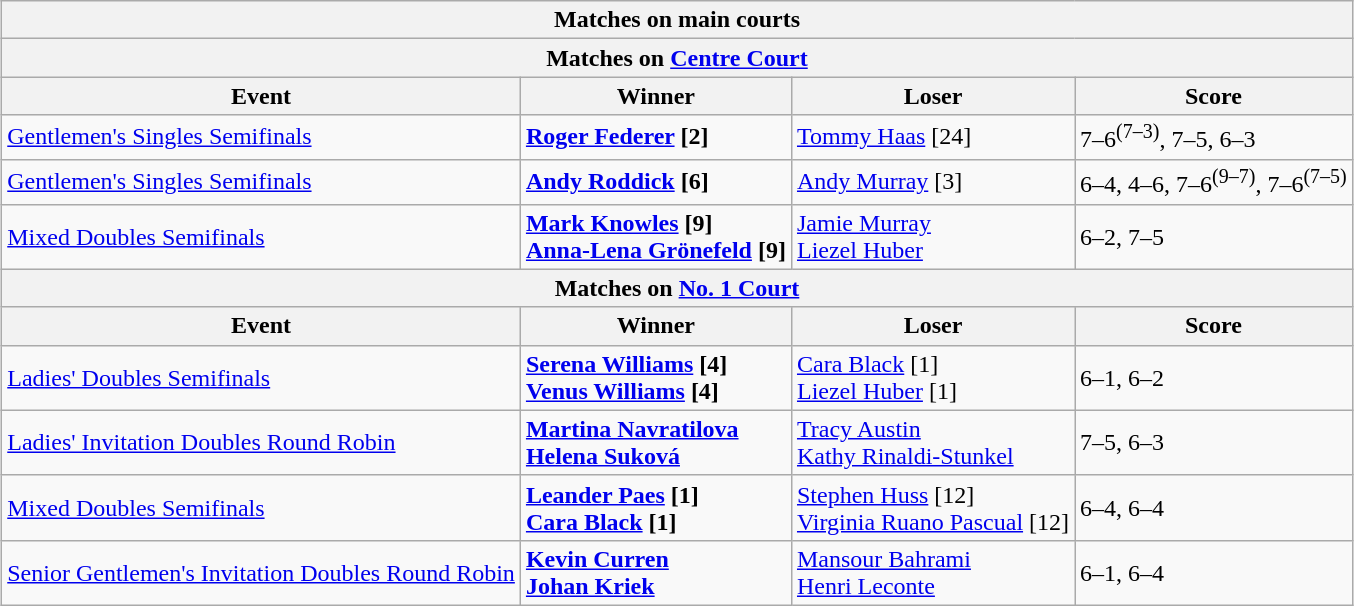<table class="wikitable collapsible uncollapsed" style="margin:auto;">
<tr>
<th colspan="4" style="white-space:nowrap;">Matches on main courts</th>
</tr>
<tr>
<th colspan="4">Matches on <a href='#'>Centre Court</a></th>
</tr>
<tr>
<th>Event</th>
<th>Winner</th>
<th>Loser</th>
<th>Score</th>
</tr>
<tr>
<td><a href='#'>Gentlemen's Singles Semifinals</a></td>
<td> <strong><a href='#'>Roger Federer</a> [2]</strong></td>
<td> <a href='#'>Tommy Haas</a> [24]</td>
<td>7–6<sup>(7–3)</sup>, 7–5, 6–3</td>
</tr>
<tr>
<td><a href='#'>Gentlemen's Singles Semifinals</a></td>
<td> <strong><a href='#'>Andy Roddick</a> [6]</strong></td>
<td> <a href='#'>Andy Murray</a> [3]</td>
<td>6–4, 4–6, 7–6<sup>(9–7)</sup>, 7–6<sup>(7–5)</sup></td>
</tr>
<tr>
<td><a href='#'>Mixed Doubles Semifinals</a></td>
<td> <strong><a href='#'>Mark Knowles</a> [9]</strong><br> <strong><a href='#'>Anna-Lena Grönefeld</a> [9]</strong></td>
<td> <a href='#'>Jamie Murray</a><br> <a href='#'>Liezel Huber</a></td>
<td>6–2, 7–5</td>
</tr>
<tr>
<th colspan="4">Matches on <a href='#'>No. 1 Court</a></th>
</tr>
<tr>
<th>Event</th>
<th>Winner</th>
<th>Loser</th>
<th>Score</th>
</tr>
<tr>
<td><a href='#'>Ladies' Doubles Semifinals</a></td>
<td> <strong><a href='#'>Serena Williams</a> [4]</strong><br> <strong><a href='#'>Venus Williams</a> [4]</strong></td>
<td> <a href='#'>Cara Black</a> [1]<br> <a href='#'>Liezel Huber</a> [1]</td>
<td>6–1, 6–2</td>
</tr>
<tr>
<td><a href='#'>Ladies' Invitation Doubles Round Robin</a></td>
<td> <strong><a href='#'>Martina Navratilova</a></strong><br> <strong><a href='#'>Helena Suková</a></strong></td>
<td> <a href='#'>Tracy Austin</a><br> <a href='#'>Kathy Rinaldi-Stunkel</a></td>
<td>7–5, 6–3</td>
</tr>
<tr>
<td><a href='#'>Mixed Doubles Semifinals</a></td>
<td> <strong><a href='#'>Leander Paes</a> [1]</strong><br> <strong><a href='#'>Cara Black</a> [1]</strong></td>
<td> <a href='#'>Stephen Huss</a> [12]<br> <a href='#'>Virginia Ruano Pascual</a> [12]</td>
<td>6–4, 6–4</td>
</tr>
<tr>
<td><a href='#'>Senior Gentlemen's Invitation Doubles Round Robin</a></td>
<td> <strong><a href='#'>Kevin Curren</a></strong><br> <strong><a href='#'>Johan Kriek</a></strong></td>
<td> <a href='#'>Mansour Bahrami</a><br> <a href='#'>Henri Leconte</a></td>
<td>6–1, 6–4</td>
</tr>
</table>
